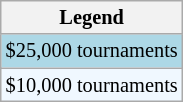<table class=wikitable style="font-size:85%">
<tr>
<th>Legend</th>
</tr>
<tr style="background:lightblue;">
<td>$25,000 tournaments</td>
</tr>
<tr style="background:#f0f8ff;">
<td>$10,000 tournaments</td>
</tr>
</table>
